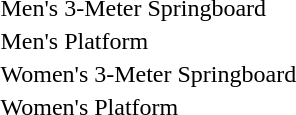<table>
<tr>
<td>Men's 3-Meter Springboard</td>
<td></td>
<td></td>
<td></td>
</tr>
<tr>
<td>Men's Platform</td>
<td></td>
<td></td>
<td></td>
</tr>
<tr>
<td>Women's 3-Meter Springboard</td>
<td></td>
<td></td>
<td></td>
</tr>
<tr>
<td>Women's Platform</td>
<td></td>
<td></td>
<td></td>
</tr>
</table>
